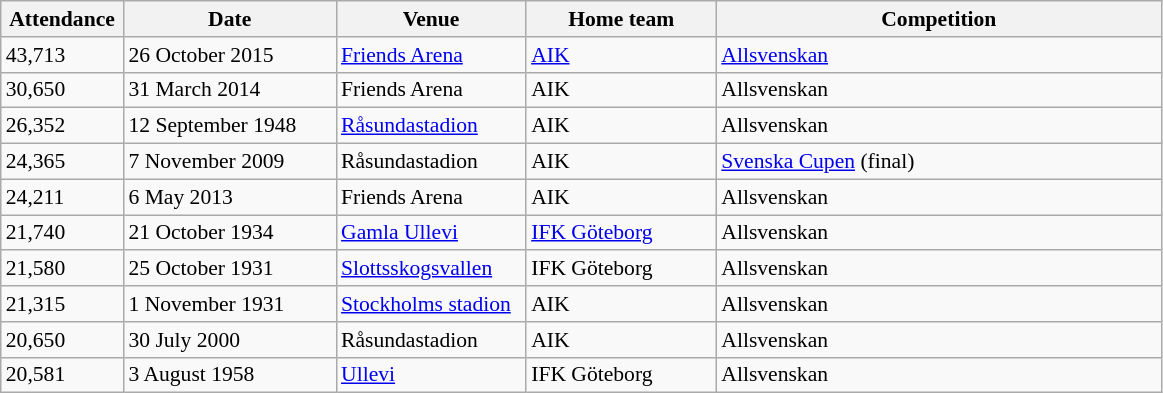<table class="wikitable" style="font-size:90%">
<tr>
<th valign="bottom" width="75">Attendance</th>
<th valign="bottom" width="135">Date</th>
<th valign="bottom" width="120">Venue</th>
<th valign="bottom" width="120">Home team</th>
<th valign="bottom" width="290">Competition</th>
</tr>
<tr>
<td>43,713</td>
<td>26 October 2015</td>
<td><a href='#'>Friends Arena</a></td>
<td><a href='#'>AIK</a></td>
<td><a href='#'>Allsvenskan</a></td>
</tr>
<tr>
<td>30,650</td>
<td>31 March 2014</td>
<td>Friends Arena</td>
<td>AIK</td>
<td>Allsvenskan</td>
</tr>
<tr>
<td>26,352</td>
<td>12 September 1948</td>
<td><a href='#'>Råsundastadion</a></td>
<td>AIK</td>
<td>Allsvenskan</td>
</tr>
<tr>
<td>24,365</td>
<td>7 November 2009</td>
<td>Råsundastadion</td>
<td>AIK</td>
<td><a href='#'>Svenska Cupen</a> (final)</td>
</tr>
<tr>
<td>24,211</td>
<td>6 May 2013</td>
<td>Friends Arena</td>
<td>AIK</td>
<td>Allsvenskan</td>
</tr>
<tr>
<td>21,740</td>
<td>21 October 1934</td>
<td><a href='#'>Gamla Ullevi</a></td>
<td><a href='#'>IFK Göteborg</a></td>
<td>Allsvenskan</td>
</tr>
<tr>
<td>21,580</td>
<td>25 October 1931</td>
<td><a href='#'>Slottsskogsvallen</a></td>
<td>IFK Göteborg</td>
<td>Allsvenskan</td>
</tr>
<tr>
<td>21,315</td>
<td>1 November 1931</td>
<td><a href='#'>Stockholms stadion</a></td>
<td>AIK</td>
<td>Allsvenskan</td>
</tr>
<tr>
<td>20,650</td>
<td>30 July 2000</td>
<td>Råsundastadion</td>
<td>AIK</td>
<td>Allsvenskan</td>
</tr>
<tr>
<td>20,581</td>
<td>3 August 1958</td>
<td><a href='#'>Ullevi</a></td>
<td>IFK Göteborg</td>
<td>Allsvenskan</td>
</tr>
</table>
